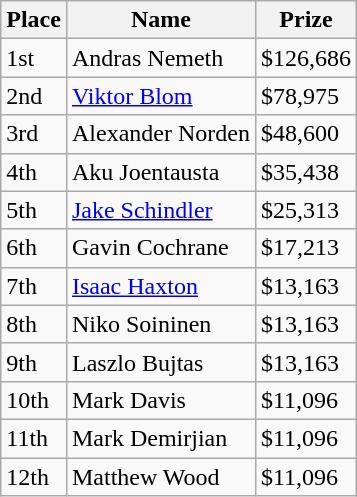<table class="wikitable">
<tr>
<th>Place</th>
<th>Name</th>
<th>Prize</th>
</tr>
<tr>
<td>1st</td>
<td> Andras Nemeth</td>
<td>$126,686</td>
</tr>
<tr>
<td>2nd</td>
<td> <a href='#'>Viktor Blom</a></td>
<td>$78,975</td>
</tr>
<tr>
<td>3rd</td>
<td> Alexander Norden</td>
<td>$48,600</td>
</tr>
<tr>
<td>4th</td>
<td> Aku Joentausta</td>
<td>$35,438</td>
</tr>
<tr>
<td>5th</td>
<td> <a href='#'>Jake Schindler</a></td>
<td>$25,313</td>
</tr>
<tr>
<td>6th</td>
<td> Gavin Cochrane</td>
<td>$17,213</td>
</tr>
<tr>
<td>7th</td>
<td> <a href='#'>Isaac Haxton</a></td>
<td>$13,163</td>
</tr>
<tr>
<td>8th</td>
<td> Niko Soininen</td>
<td>$13,163</td>
</tr>
<tr>
<td>9th</td>
<td> Laszlo Bujtas</td>
<td>$13,163</td>
</tr>
<tr>
<td>10th</td>
<td> Mark Davis</td>
<td>$11,096</td>
</tr>
<tr>
<td>11th</td>
<td> Mark Demirjian</td>
<td>$11,096</td>
</tr>
<tr>
<td>12th</td>
<td> Matthew Wood</td>
<td>$11,096</td>
</tr>
</table>
